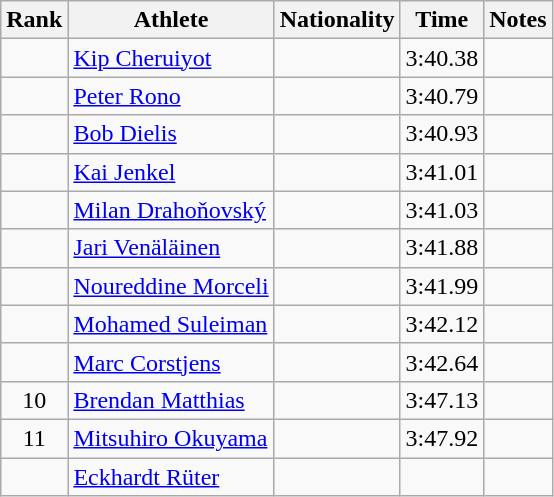<table class="wikitable sortable" style="text-align:center">
<tr>
<th>Rank</th>
<th>Athlete</th>
<th>Nationality</th>
<th>Time</th>
<th>Notes</th>
</tr>
<tr>
<td></td>
<td align=left><a href='#'>Kip Cheruiyot</a></td>
<td align=left></td>
<td>3:40.38</td>
<td></td>
</tr>
<tr>
<td></td>
<td align=left><a href='#'>Peter Rono</a></td>
<td align=left></td>
<td>3:40.79</td>
<td></td>
</tr>
<tr>
<td></td>
<td align=left><a href='#'>Bob Dielis</a></td>
<td align=left></td>
<td>3:40.93</td>
<td></td>
</tr>
<tr>
<td></td>
<td align=left><a href='#'>Kai Jenkel</a></td>
<td align=left></td>
<td>3:41.01</td>
<td></td>
</tr>
<tr>
<td></td>
<td align=left><a href='#'>Milan Drahoňovský</a></td>
<td align=left></td>
<td>3:41.03</td>
<td></td>
</tr>
<tr>
<td></td>
<td align=left><a href='#'>Jari Venäläinen</a></td>
<td align=left></td>
<td>3:41.88</td>
<td></td>
</tr>
<tr>
<td></td>
<td align=left><a href='#'>Noureddine Morceli</a></td>
<td align=left></td>
<td>3:41.99</td>
<td></td>
</tr>
<tr>
<td></td>
<td align=left><a href='#'>Mohamed Suleiman</a></td>
<td align=left></td>
<td>3:42.12</td>
<td></td>
</tr>
<tr>
<td></td>
<td align=left><a href='#'>Marc Corstjens</a></td>
<td align=left></td>
<td>3:42.64</td>
<td></td>
</tr>
<tr>
<td>10</td>
<td align=left><a href='#'>Brendan Matthias</a></td>
<td align=left></td>
<td>3:47.13</td>
<td></td>
</tr>
<tr>
<td>11</td>
<td align=left><a href='#'>Mitsuhiro Okuyama</a></td>
<td align=left></td>
<td>3:47.92</td>
<td></td>
</tr>
<tr>
<td></td>
<td align="left"><a href='#'>Eckhardt Rüter</a></td>
<td align=left></td>
<td></td>
<td></td>
</tr>
</table>
